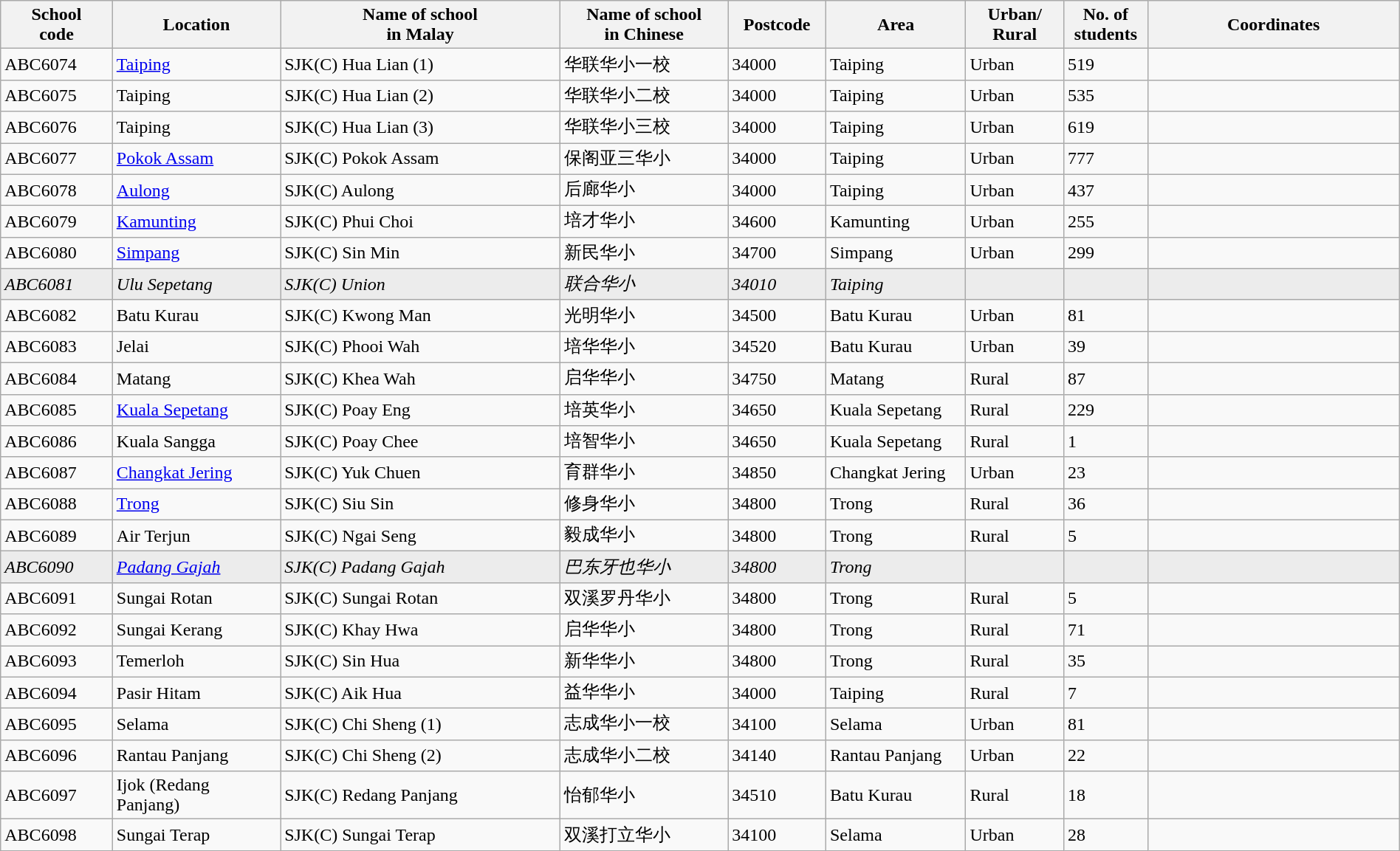<table class="wikitable sortable" style="width:100%">
<tr>
<th style="width:8%">School<br>code</th>
<th style="width:12%">Location</th>
<th style="width:20%">Name of school<br>in Malay</th>
<th style="width:12%">Name of school<br>in Chinese</th>
<th style="width:7%">Postcode</th>
<th style="width:10%">Area</th>
<th style="width:7%">Urban/<br>Rural</th>
<th style="width:6%">No. of<br>students</th>
<th style="width:18% white-space: nowrap;">Coordinates</th>
</tr>
<tr>
<td>ABC6074</td>
<td><a href='#'>Taiping</a></td>
<td>SJK(C) Hua Lian (1)</td>
<td>华联华小一校</td>
<td>34000</td>
<td>Taiping</td>
<td>Urban</td>
<td>519</td>
<td></td>
</tr>
<tr>
<td>ABC6075</td>
<td>Taiping</td>
<td>SJK(C) Hua Lian (2)</td>
<td>华联华小二校</td>
<td>34000</td>
<td>Taiping</td>
<td>Urban</td>
<td>535</td>
<td></td>
</tr>
<tr>
<td>ABC6076</td>
<td>Taiping</td>
<td>SJK(C) Hua Lian (3)</td>
<td>华联华小三校</td>
<td>34000</td>
<td>Taiping</td>
<td>Urban</td>
<td>619</td>
<td></td>
</tr>
<tr>
<td>ABC6077</td>
<td><a href='#'>Pokok Assam</a></td>
<td>SJK(C) Pokok Assam</td>
<td>保阁亚三华小</td>
<td>34000</td>
<td>Taiping</td>
<td>Urban</td>
<td>777</td>
<td></td>
</tr>
<tr>
<td>ABC6078</td>
<td><a href='#'>Aulong</a></td>
<td>SJK(C) Aulong</td>
<td>后廊华小</td>
<td>34000</td>
<td>Taiping</td>
<td>Urban</td>
<td>437</td>
<td></td>
</tr>
<tr>
<td>ABC6079</td>
<td><a href='#'>Kamunting</a></td>
<td>SJK(C) Phui Choi</td>
<td>培才华小</td>
<td>34600</td>
<td>Kamunting</td>
<td>Urban</td>
<td>255</td>
<td></td>
</tr>
<tr>
<td>ABC6080</td>
<td><a href='#'>Simpang</a></td>
<td>SJK(C) Sin Min</td>
<td>新民华小</td>
<td>34700</td>
<td>Simpang</td>
<td>Urban</td>
<td>299</td>
<td></td>
</tr>
<tr bgcolor=#ECECEC>
<td><em>ABC6081</em></td>
<td><em>Ulu Sepetang</em></td>
<td><em>SJK(C) Union</em></td>
<td><em>联合华小</em></td>
<td><em>34010</em></td>
<td><em>Taiping</em></td>
<td></td>
<td></td>
<td></td>
</tr>
<tr>
<td>ABC6082</td>
<td>Batu Kurau</td>
<td>SJK(C) Kwong Man</td>
<td>光明华小</td>
<td>34500</td>
<td>Batu Kurau</td>
<td>Urban</td>
<td>81</td>
<td></td>
</tr>
<tr>
<td>ABC6083</td>
<td>Jelai</td>
<td>SJK(C) Phooi Wah</td>
<td>培华华小</td>
<td>34520</td>
<td>Batu Kurau</td>
<td>Urban</td>
<td>39</td>
<td></td>
</tr>
<tr>
<td>ABC6084</td>
<td>Matang</td>
<td>SJK(C) Khea Wah</td>
<td>启华华小</td>
<td>34750</td>
<td>Matang</td>
<td>Rural</td>
<td>87</td>
<td></td>
</tr>
<tr>
<td>ABC6085</td>
<td><a href='#'>Kuala Sepetang</a></td>
<td>SJK(C) Poay Eng</td>
<td>培英华小</td>
<td>34650</td>
<td>Kuala Sepetang</td>
<td>Rural</td>
<td>229</td>
<td></td>
</tr>
<tr>
<td>ABC6086</td>
<td>Kuala Sangga</td>
<td>SJK(C) Poay Chee</td>
<td>培智华小</td>
<td>34650</td>
<td>Kuala Sepetang</td>
<td>Rural</td>
<td>1</td>
<td></td>
</tr>
<tr>
<td>ABC6087</td>
<td><a href='#'>Changkat Jering</a></td>
<td>SJK(C) Yuk Chuen</td>
<td>育群华小</td>
<td>34850</td>
<td>Changkat Jering</td>
<td>Urban</td>
<td>23</td>
<td></td>
</tr>
<tr>
<td>ABC6088</td>
<td><a href='#'>Trong</a></td>
<td>SJK(C) Siu Sin</td>
<td>修身华小</td>
<td>34800</td>
<td>Trong</td>
<td>Rural</td>
<td>36</td>
<td></td>
</tr>
<tr>
<td>ABC6089</td>
<td>Air Terjun</td>
<td>SJK(C) Ngai Seng</td>
<td>毅成华小</td>
<td>34800</td>
<td>Trong</td>
<td>Rural</td>
<td>5</td>
<td></td>
</tr>
<tr bgcolor=#ECECEC>
<td><em>ABC6090</em></td>
<td><em><a href='#'>Padang Gajah</a></em></td>
<td><em>SJK(C) Padang Gajah</em></td>
<td><em>巴东牙也华小</em></td>
<td><em>34800</em></td>
<td><em>Trong</em></td>
<td></td>
<td></td>
<td></td>
</tr>
<tr>
<td>ABC6091</td>
<td>Sungai Rotan</td>
<td>SJK(C) Sungai Rotan</td>
<td>双溪罗丹华小</td>
<td>34800</td>
<td>Trong</td>
<td>Rural</td>
<td>5</td>
<td></td>
</tr>
<tr>
<td>ABC6092</td>
<td>Sungai Kerang</td>
<td>SJK(C) Khay Hwa</td>
<td>启华华小</td>
<td>34800</td>
<td>Trong</td>
<td>Rural</td>
<td>71</td>
<td></td>
</tr>
<tr>
<td>ABC6093</td>
<td>Temerloh</td>
<td>SJK(C) Sin Hua</td>
<td>新华华小</td>
<td>34800</td>
<td>Trong</td>
<td>Rural</td>
<td>35</td>
<td></td>
</tr>
<tr>
<td>ABC6094</td>
<td>Pasir Hitam</td>
<td>SJK(C) Aik Hua</td>
<td>益华华小</td>
<td>34000</td>
<td>Taiping</td>
<td>Rural</td>
<td>7</td>
<td></td>
</tr>
<tr>
<td>ABC6095</td>
<td>Selama</td>
<td>SJK(C) Chi Sheng (1)</td>
<td>志成华小一校</td>
<td>34100</td>
<td>Selama</td>
<td>Urban</td>
<td>81</td>
<td></td>
</tr>
<tr>
<td>ABC6096</td>
<td>Rantau Panjang</td>
<td>SJK(C) Chi Sheng (2)</td>
<td>志成华小二校</td>
<td>34140</td>
<td>Rantau Panjang</td>
<td>Urban</td>
<td>22</td>
<td></td>
</tr>
<tr>
<td>ABC6097</td>
<td>Ijok (Redang Panjang)</td>
<td>SJK(C) Redang Panjang</td>
<td>怡郁华小</td>
<td>34510</td>
<td>Batu Kurau</td>
<td>Rural</td>
<td>18</td>
<td></td>
</tr>
<tr>
<td>ABC6098</td>
<td>Sungai Terap</td>
<td>SJK(C) Sungai Terap</td>
<td>双溪打立华小</td>
<td>34100</td>
<td>Selama</td>
<td>Urban</td>
<td>28</td>
<td></td>
</tr>
</table>
